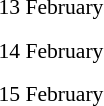<table style="font-size:90%">
<tr>
<th width="150"></th>
<th width="100"></th>
<th width="150"></th>
</tr>
<tr>
<td colspan="2">13 February</td>
</tr>
<tr>
<td align="right"></td>
<td align="center"></td>
<td><strong></strong></td>
</tr>
<tr>
<td align="right"></td>
<td align="center"></td>
<td><strong></strong></td>
</tr>
<tr>
<td colspan="2">14 February</td>
</tr>
<tr>
<td align="right"><strong></strong></td>
<td align="center"></td>
<td></td>
</tr>
<tr>
<td align="right"><strong></strong></td>
<td align="center"></td>
<td></td>
</tr>
<tr>
<td colspan="2">15 February</td>
</tr>
<tr>
<td align="right"></td>
<td align="center"></td>
<td><strong></strong></td>
</tr>
<tr>
<td align="right"><strong></strong></td>
<td align="center"></td>
<td></td>
</tr>
</table>
